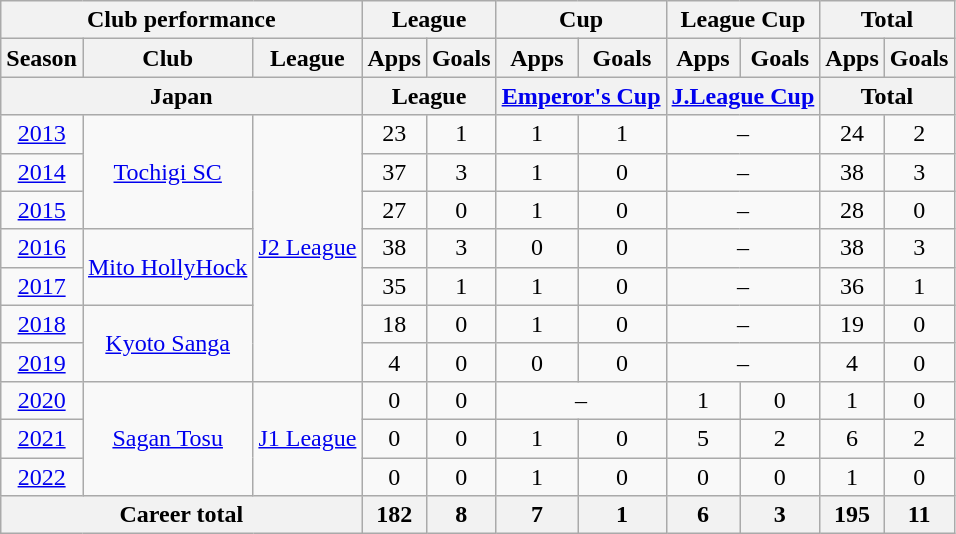<table class="wikitable" style="text-align:center">
<tr>
<th colspan=3>Club performance</th>
<th colspan=2>League</th>
<th colspan=2>Cup</th>
<th colspan="2">League Cup</th>
<th colspan=2>Total</th>
</tr>
<tr>
<th>Season</th>
<th>Club</th>
<th>League</th>
<th>Apps</th>
<th>Goals</th>
<th>Apps</th>
<th>Goals</th>
<th>Apps</th>
<th>Goals</th>
<th>Apps</th>
<th>Goals</th>
</tr>
<tr>
<th colspan=3>Japan</th>
<th colspan=2>League</th>
<th colspan=2><a href='#'>Emperor's Cup</a></th>
<th colspan="2"><a href='#'>J.League Cup</a></th>
<th colspan=2>Total</th>
</tr>
<tr>
<td><a href='#'>2013</a></td>
<td rowspan="3"><a href='#'>Tochigi SC</a></td>
<td rowspan="7"><a href='#'>J2 League</a></td>
<td>23</td>
<td>1</td>
<td>1</td>
<td>1</td>
<td colspan="2">–</td>
<td>24</td>
<td>2</td>
</tr>
<tr>
<td><a href='#'>2014</a></td>
<td>37</td>
<td>3</td>
<td>1</td>
<td>0</td>
<td colspan="2">–</td>
<td>38</td>
<td>3</td>
</tr>
<tr>
<td><a href='#'>2015</a></td>
<td>27</td>
<td>0</td>
<td>1</td>
<td>0</td>
<td colspan="2">–</td>
<td>28</td>
<td>0</td>
</tr>
<tr>
<td><a href='#'>2016</a></td>
<td rowspan="2"><a href='#'>Mito HollyHock</a></td>
<td>38</td>
<td>3</td>
<td>0</td>
<td>0</td>
<td colspan="2">–</td>
<td>38</td>
<td>3</td>
</tr>
<tr>
<td><a href='#'>2017</a></td>
<td>35</td>
<td>1</td>
<td>1</td>
<td>0</td>
<td colspan="2">–</td>
<td>36</td>
<td>1</td>
</tr>
<tr>
<td><a href='#'>2018</a></td>
<td rowspan="2"><a href='#'>Kyoto Sanga</a></td>
<td>18</td>
<td>0</td>
<td>1</td>
<td>0</td>
<td colspan="2">–</td>
<td>19</td>
<td>0</td>
</tr>
<tr>
<td><a href='#'>2019</a></td>
<td>4</td>
<td>0</td>
<td>0</td>
<td>0</td>
<td colspan="2">–</td>
<td>4</td>
<td>0</td>
</tr>
<tr>
<td><a href='#'>2020</a></td>
<td rowspan="3"><a href='#'>Sagan Tosu</a></td>
<td rowspan="3"><a href='#'>J1 League</a></td>
<td>0</td>
<td>0</td>
<td colspan="2">–</td>
<td>1</td>
<td>0</td>
<td>1</td>
<td>0</td>
</tr>
<tr>
<td><a href='#'>2021</a></td>
<td>0</td>
<td>0</td>
<td>1</td>
<td>0</td>
<td>5</td>
<td>2</td>
<td>6</td>
<td>2</td>
</tr>
<tr>
<td><a href='#'>2022</a></td>
<td>0</td>
<td>0</td>
<td>1</td>
<td>0</td>
<td>0</td>
<td>0</td>
<td>1</td>
<td>0</td>
</tr>
<tr>
<th colspan="3">Career total</th>
<th>182</th>
<th>8</th>
<th>7</th>
<th>1</th>
<th>6</th>
<th>3</th>
<th>195</th>
<th>11</th>
</tr>
</table>
